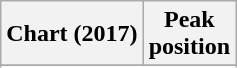<table class="wikitable sortable plainrowheaders" style="text-align:center">
<tr>
<th scope="col">Chart (2017)</th>
<th scope="col">Peak<br>position</th>
</tr>
<tr>
</tr>
<tr>
</tr>
<tr>
</tr>
<tr>
</tr>
<tr>
</tr>
<tr>
</tr>
</table>
